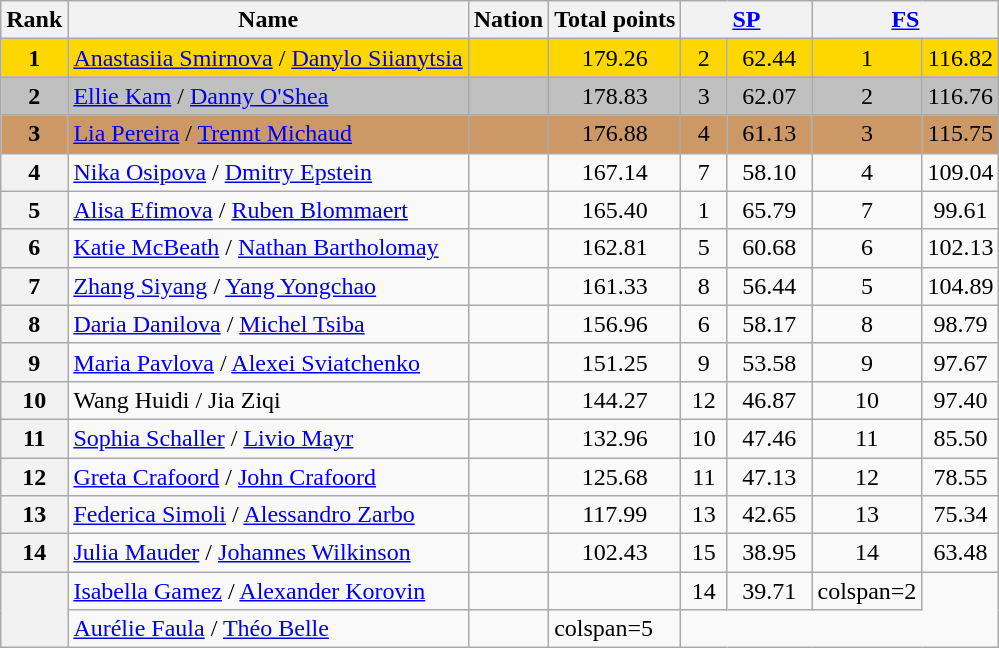<table class="wikitable sortable">
<tr>
<th>Rank</th>
<th>Name</th>
<th>Nation</th>
<th>Total points</th>
<th colspan="2" width="80px"><a href='#'>SP</a></th>
<th colspan="2" width="80px"><a href='#'>FS</a></th>
</tr>
<tr bgcolor="gold">
<td align="center"><strong>1</strong></td>
<td><a href='#'>Anastasiia Smirnova</a> / <a href='#'>Danylo Siianytsia</a></td>
<td></td>
<td align="center">179.26</td>
<td align="center">2</td>
<td align="center">62.44</td>
<td align="center">1</td>
<td align="center">116.82</td>
</tr>
<tr bgcolor="silver">
<td align="center"><strong>2</strong></td>
<td><a href='#'>Ellie Kam</a> / <a href='#'>Danny O'Shea</a></td>
<td></td>
<td align="center">178.83</td>
<td align="center">3</td>
<td align="center">62.07</td>
<td align="center">2</td>
<td align="center">116.76</td>
</tr>
<tr bgcolor="cc9966">
<td align="center"><strong>3</strong></td>
<td><a href='#'>Lia Pereira</a> / <a href='#'>Trennt Michaud</a></td>
<td></td>
<td align="center">176.88</td>
<td align="center">4</td>
<td align="center">61.13</td>
<td align="center">3</td>
<td align="center">115.75</td>
</tr>
<tr>
<th>4</th>
<td><a href='#'>Nika Osipova</a> / <a href='#'>Dmitry Epstein</a></td>
<td></td>
<td align="center">167.14</td>
<td align="center">7</td>
<td align="center">58.10</td>
<td align="center">4</td>
<td align="center">109.04</td>
</tr>
<tr>
<th>5</th>
<td><a href='#'>Alisa Efimova</a> / <a href='#'>Ruben Blommaert</a></td>
<td></td>
<td align="center">165.40</td>
<td align="center">1</td>
<td align="center">65.79</td>
<td align="center">7</td>
<td align="center">99.61</td>
</tr>
<tr>
<th>6</th>
<td><a href='#'>Katie McBeath</a> / <a href='#'>Nathan Bartholomay</a></td>
<td></td>
<td align="center">162.81</td>
<td align="center">5</td>
<td align="center">60.68</td>
<td align="center">6</td>
<td align="center">102.13</td>
</tr>
<tr>
<th>7</th>
<td><a href='#'>Zhang Siyang</a> / <a href='#'>Yang Yongchao</a></td>
<td></td>
<td align="center">161.33</td>
<td align="center">8</td>
<td align="center">56.44</td>
<td align="center">5</td>
<td align="center">104.89</td>
</tr>
<tr>
<th>8</th>
<td><a href='#'>Daria Danilova</a> / <a href='#'>Michel Tsiba</a></td>
<td></td>
<td align="center">156.96</td>
<td align="center">6</td>
<td align="center">58.17</td>
<td align="center">8</td>
<td align="center">98.79</td>
</tr>
<tr>
<th>9</th>
<td><a href='#'>Maria Pavlova</a> / <a href='#'>Alexei Sviatchenko</a></td>
<td></td>
<td align="center">151.25</td>
<td align="center">9</td>
<td align="center">53.58</td>
<td align="center">9</td>
<td align="center">97.67</td>
</tr>
<tr>
<th>10</th>
<td>Wang Huidi / Jia Ziqi</td>
<td></td>
<td align="center">144.27</td>
<td align="center">12</td>
<td align="center">46.87</td>
<td align="center">10</td>
<td align="center">97.40</td>
</tr>
<tr>
<th>11</th>
<td><a href='#'>Sophia Schaller</a> / <a href='#'>Livio Mayr</a></td>
<td></td>
<td align="center">132.96</td>
<td align="center">10</td>
<td align="center">47.46</td>
<td align="center">11</td>
<td align="center">85.50</td>
</tr>
<tr>
<th>12</th>
<td><a href='#'>Greta Crafoord</a> / <a href='#'>John Crafoord</a></td>
<td></td>
<td align="center">125.68</td>
<td align="center">11</td>
<td align="center">47.13</td>
<td align="center">12</td>
<td align="center">78.55</td>
</tr>
<tr>
<th>13</th>
<td><a href='#'>Federica Simoli</a> / <a href='#'>Alessandro Zarbo</a></td>
<td></td>
<td align="center">117.99</td>
<td align="center">13</td>
<td align="center">42.65</td>
<td align="center">13</td>
<td align="center">75.34</td>
</tr>
<tr>
<th>14</th>
<td><a href='#'>Julia Mauder</a> / <a href='#'>Johannes Wilkinson</a></td>
<td></td>
<td align="center">102.43</td>
<td align="center">15</td>
<td align="center">38.95</td>
<td align="center">14</td>
<td align="center">63.48</td>
</tr>
<tr>
<th rowspan="2"></th>
<td><a href='#'>Isabella Gamez</a> / <a href='#'>Alexander Korovin</a></td>
<td></td>
<td></td>
<td align="center">14</td>
<td align="center">39.71</td>
<td>colspan=2 </td>
</tr>
<tr>
<td><a href='#'>Aurélie Faula</a> / <a href='#'>Théo Belle</a></td>
<td></td>
<td>colspan=5 </td>
</tr>
</table>
